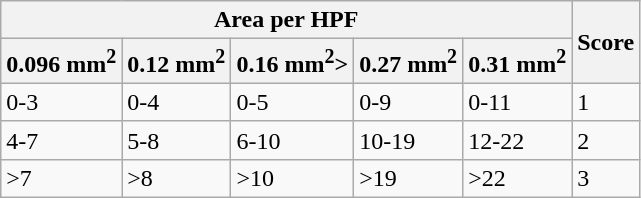<table class="wikitable">
<tr>
<th colspan=5>Area per HPF</th>
<th rowspan=2>Score</th>
</tr>
<tr>
<th>0.096 mm<sup>2</sup></th>
<th>0.12 mm<sup>2</sup></th>
<th>0.16 mm<sup>2</sup>></th>
<th>0.27 mm<sup>2</sup></th>
<th>0.31 mm<sup>2</sup></th>
</tr>
<tr>
<td>0-3</td>
<td>0-4</td>
<td>0-5</td>
<td>0-9</td>
<td>0-11</td>
<td>1</td>
</tr>
<tr>
<td>4-7</td>
<td>5-8</td>
<td>6-10</td>
<td>10-19</td>
<td>12-22</td>
<td>2</td>
</tr>
<tr>
<td>>7</td>
<td>>8</td>
<td>>10</td>
<td>>19</td>
<td>>22</td>
<td>3</td>
</tr>
</table>
